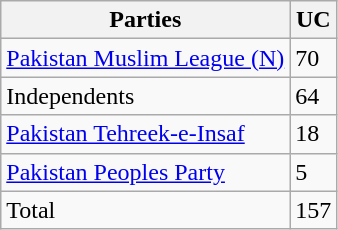<table class="wikitable">
<tr>
<th>Parties</th>
<th>UC</th>
</tr>
<tr>
<td><a href='#'>Pakistan Muslim League (N)</a></td>
<td>70</td>
</tr>
<tr>
<td>Independents</td>
<td>64</td>
</tr>
<tr>
<td><a href='#'>Pakistan Tehreek-e-Insaf</a></td>
<td>18</td>
</tr>
<tr>
<td><a href='#'>Pakistan Peoples Party</a></td>
<td>5</td>
</tr>
<tr>
<td>Total</td>
<td>157</td>
</tr>
</table>
